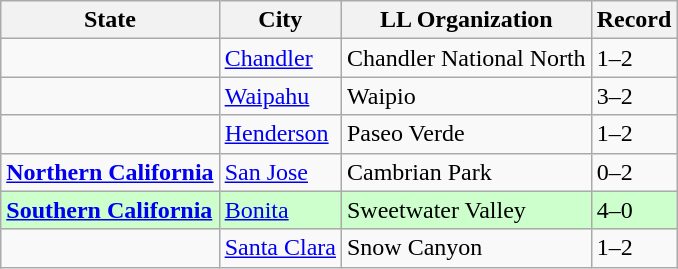<table class="wikitable">
<tr>
<th>State</th>
<th>City</th>
<th>LL Organization</th>
<th>Record</th>
</tr>
<tr>
<td><strong></strong></td>
<td><a href='#'>Chandler</a></td>
<td>Chandler National North</td>
<td>1–2</td>
</tr>
<tr>
<td><strong></strong></td>
<td><a href='#'>Waipahu</a></td>
<td>Waipio</td>
<td>3–2</td>
</tr>
<tr>
<td><strong></strong></td>
<td><a href='#'>Henderson</a></td>
<td>Paseo Verde</td>
<td>1–2</td>
</tr>
<tr>
<td> <strong><a href='#'>Northern California</a></strong></td>
<td><a href='#'>San Jose</a></td>
<td>Cambrian Park</td>
<td>0–2</td>
</tr>
<tr bgcolor=ccffcc>
<td> <strong><a href='#'>Southern California</a></strong></td>
<td><a href='#'>Bonita</a></td>
<td>Sweetwater Valley</td>
<td>4–0</td>
</tr>
<tr>
<td><strong></strong></td>
<td><a href='#'>Santa Clara</a></td>
<td>Snow Canyon</td>
<td>1–2</td>
</tr>
</table>
